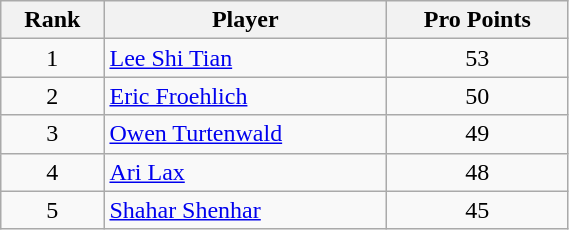<table class="wikitable" width=30%>
<tr>
<th>Rank</th>
<th>Player</th>
<th>Pro Points</th>
</tr>
<tr>
<td align=center>1</td>
<td> <a href='#'>Lee Shi Tian</a></td>
<td align=center>53</td>
</tr>
<tr>
<td align=center>2</td>
<td> <a href='#'>Eric Froehlich</a></td>
<td align=center>50</td>
</tr>
<tr>
<td align=center>3</td>
<td> <a href='#'>Owen Turtenwald</a></td>
<td align=center>49</td>
</tr>
<tr>
<td align=center>4</td>
<td> <a href='#'>Ari Lax</a></td>
<td align=center>48</td>
</tr>
<tr>
<td align=center>5</td>
<td> <a href='#'>Shahar Shenhar</a></td>
<td align=center>45</td>
</tr>
</table>
